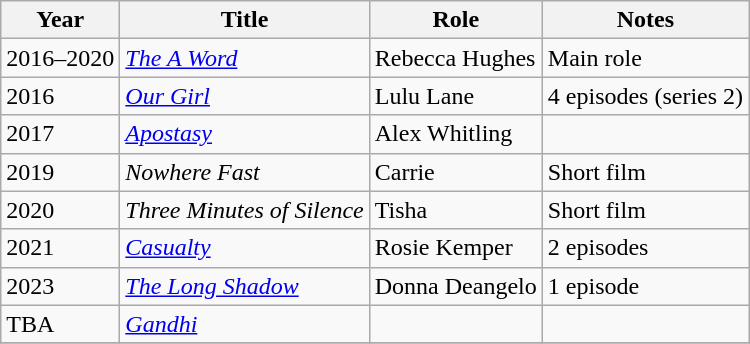<table class="wikitable sortable">
<tr>
<th>Year</th>
<th>Title</th>
<th>Role</th>
<th class="unsortable">Notes</th>
</tr>
<tr>
<td>2016–2020</td>
<td><em><a href='#'>The A Word</a></em></td>
<td>Rebecca Hughes</td>
<td>Main role</td>
</tr>
<tr>
<td>2016</td>
<td><em><a href='#'>Our Girl</a></em></td>
<td>Lulu Lane</td>
<td>4 episodes (series 2)</td>
</tr>
<tr>
<td>2017</td>
<td><em><a href='#'>Apostasy</a></em></td>
<td>Alex Whitling</td>
<td></td>
</tr>
<tr>
<td>2019</td>
<td><em>Nowhere Fast</em></td>
<td>Carrie</td>
<td>Short film</td>
</tr>
<tr>
<td>2020</td>
<td><em>Three Minutes of Silence</em></td>
<td>Tisha</td>
<td>Short film</td>
</tr>
<tr>
<td>2021</td>
<td><em><a href='#'>Casualty</a></em></td>
<td>Rosie Kemper</td>
<td>2 episodes</td>
</tr>
<tr>
<td>2023</td>
<td><em><a href='#'>The Long Shadow</a></em></td>
<td>Donna Deangelo</td>
<td>1 episode</td>
</tr>
<tr>
<td>TBA</td>
<td><em><a href='#'>Gandhi</a></em></td>
<td></td>
<td></td>
</tr>
<tr>
</tr>
</table>
